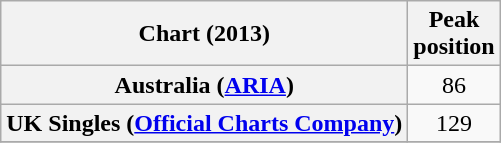<table class="wikitable sortable plainrowheaders" style="text-align:center">
<tr>
<th>Chart (2013)</th>
<th>Peak<br>position</th>
</tr>
<tr>
<th scope="row">Australia (<a href='#'>ARIA</a>)</th>
<td style="text-align:center;">86</td>
</tr>
<tr>
<th scope="row">UK Singles (<a href='#'>Official Charts Company</a>)</th>
<td style="text-align:center;">129</td>
</tr>
<tr>
</tr>
</table>
